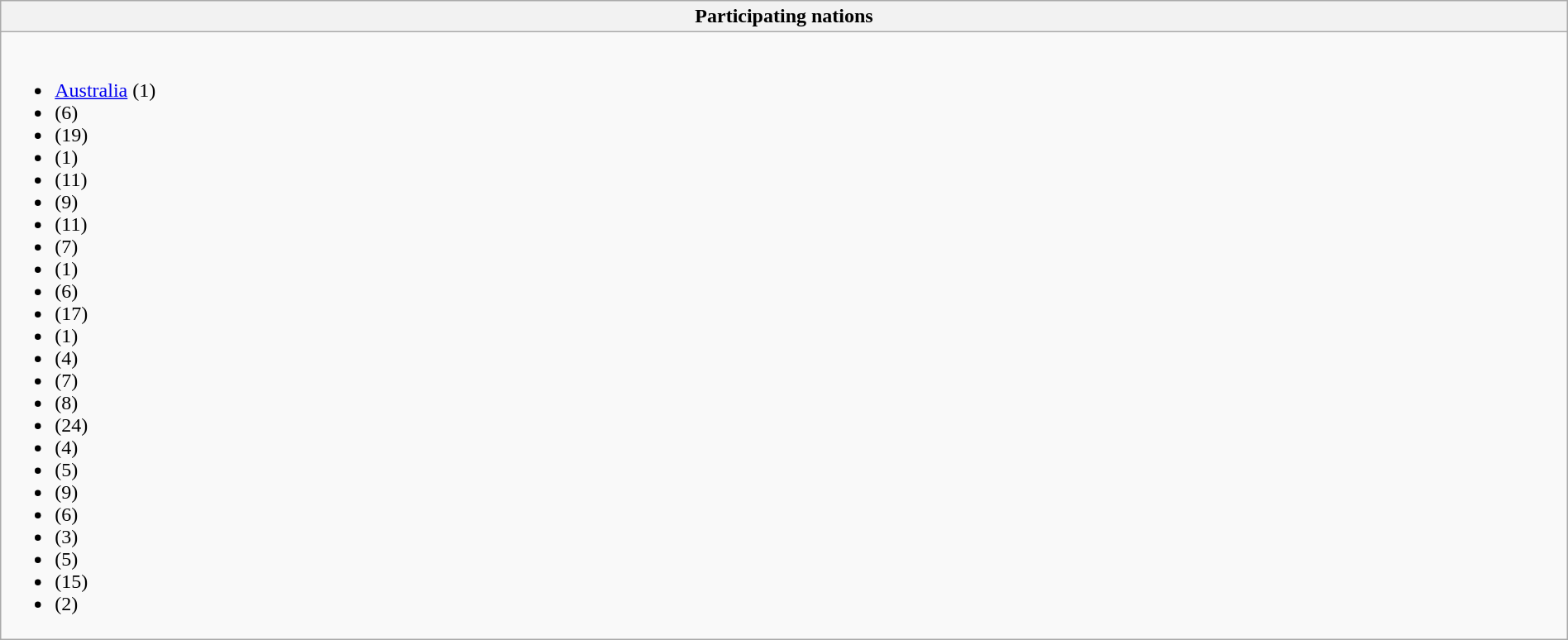<table class="wikitable collapsible" style="width:100%;">
<tr>
<th>Participating nations</th>
</tr>
<tr>
<td><br><ul><li> <a href='#'>Australia</a> (1)</li><li> (6)</li><li> (19)</li><li> (1)</li><li> (11)</li><li> (9)</li><li> (11)</li><li> (7)</li><li> (1)</li><li> (6)</li><li> (17)</li><li> (1)</li><li> (4)</li><li> (7)</li><li> (8)</li><li> (24)</li><li> (4)</li><li> (5)</li><li> (9)</li><li> (6)</li><li> (3)</li><li> (5)</li><li> (15)</li><li> (2)</li></ul></td>
</tr>
</table>
